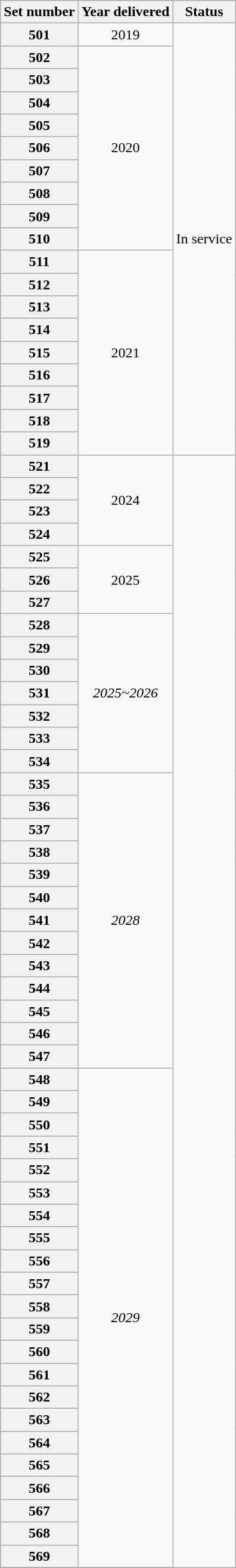<table class="wikitable plainrowheaders">
<tr>
<th scope="col">Set number</th>
<th scope="col">Year delivered</th>
<th scope="col">Status</th>
</tr>
<tr>
<th scope="row">501</th>
<td style="text-align:center">2019</td>
<td rowspan="19">In service</td>
</tr>
<tr>
<th scope="row">502</th>
<td rowspan="9" style="text-align:center">2020</td>
</tr>
<tr>
<th scope="row">503</th>
</tr>
<tr>
<th scope="row">504</th>
</tr>
<tr>
<th scope="row">505</th>
</tr>
<tr>
<th scope="row">506</th>
</tr>
<tr>
<th scope="row">507</th>
</tr>
<tr>
<th scope="row">508</th>
</tr>
<tr>
<th scope="row">509</th>
</tr>
<tr>
<th scope="row">510</th>
</tr>
<tr>
<th scope="row">511</th>
<td rowspan="9" style="text-align:center">2021</td>
</tr>
<tr>
<th scope="row">512</th>
</tr>
<tr>
<th scope="row">513</th>
</tr>
<tr>
<th scope="row">514</th>
</tr>
<tr>
<th scope="row">515</th>
</tr>
<tr>
<th scope="row">516</th>
</tr>
<tr>
<th scope="row">517</th>
</tr>
<tr>
<th scope="row">518</th>
</tr>
<tr>
<th scope="row">519</th>
</tr>
<tr>
<th scope="row">521</th>
<td rowspan="4" style="text-align:center">2024</td>
</tr>
<tr>
<th scope="row">522</th>
</tr>
<tr>
<th scope="row">523</th>
</tr>
<tr>
<th scope="row">524</th>
</tr>
<tr>
<th scope="row">525</th>
<td rowspan="3" style="text-align:center">2025</td>
</tr>
<tr>
<th scope="row">526</th>
</tr>
<tr>
<th scope="row">527</th>
</tr>
<tr>
<th scope="row">528</th>
<td rowspan="7" style="text-align:center"><em>2025~2026</em></td>
</tr>
<tr>
<th scope="row">529</th>
</tr>
<tr>
<th scope="row">530</th>
</tr>
<tr>
<th scope="row">531</th>
</tr>
<tr>
<th scope="row">532</th>
</tr>
<tr>
<th scope="row">533</th>
</tr>
<tr>
<th scope="row">534</th>
</tr>
<tr>
<th scope="row">535</th>
<td rowspan="13" style="text-align:center"><em>2028</em></td>
</tr>
<tr>
<th scope="row">536</th>
</tr>
<tr>
<th scope="row">537</th>
</tr>
<tr>
<th scope="row">538</th>
</tr>
<tr>
<th scope="row">539</th>
</tr>
<tr>
<th scope="row">540</th>
</tr>
<tr>
<th scope="row">541</th>
</tr>
<tr>
<th scope="row">542</th>
</tr>
<tr>
<th scope="row">543</th>
</tr>
<tr>
<th scope="row">544</th>
</tr>
<tr>
<th scope="row">545</th>
</tr>
<tr>
<th scope="row">546</th>
</tr>
<tr>
<th scope="row">547</th>
</tr>
<tr>
<th scope="row">548</th>
<td rowspan="22" style="text-align:center"><em>2029</em></td>
</tr>
<tr>
<th scope="row">549</th>
</tr>
<tr>
<th scope="row">550</th>
</tr>
<tr>
<th scope="row">551</th>
</tr>
<tr>
<th scope="row">552</th>
</tr>
<tr>
<th scope="row">553</th>
</tr>
<tr>
<th scope="row">554</th>
</tr>
<tr>
<th scope="row">555</th>
</tr>
<tr>
<th scope="row">556</th>
</tr>
<tr>
<th scope="row">557</th>
</tr>
<tr>
<th scope="row">558</th>
</tr>
<tr>
<th scope="row">559</th>
</tr>
<tr>
<th scope="row">560</th>
</tr>
<tr>
<th scope="row">561</th>
</tr>
<tr>
<th scope="row">562</th>
</tr>
<tr>
<th scope="row">563</th>
</tr>
<tr>
<th scope="row">564</th>
</tr>
<tr>
<th scope="row">565</th>
</tr>
<tr>
<th scope="row">566</th>
</tr>
<tr>
<th scope="row">567</th>
</tr>
<tr>
<th scope="row">568</th>
</tr>
<tr>
<th scope="row">569</th>
</tr>
<tr>
</tr>
</table>
